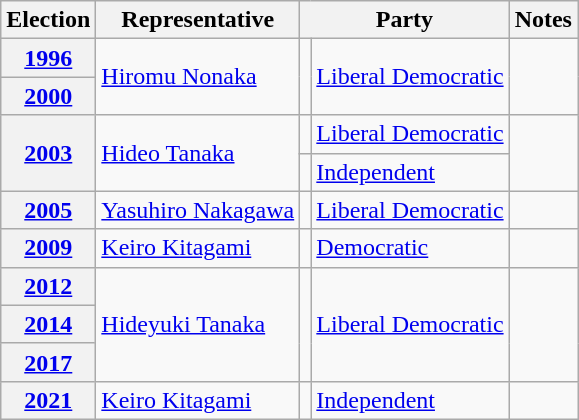<table class=wikitable>
<tr valign=bottom>
<th>Election</th>
<th>Representative</th>
<th colspan="2">Party</th>
<th>Notes</th>
</tr>
<tr>
<th><a href='#'>1996</a></th>
<td rowspan="2"><a href='#'>Hiromu Nonaka</a></td>
<td rowspan="2" bgcolor=></td>
<td rowspan="2"><a href='#'>Liberal Democratic</a></td>
<td rowspan="2"></td>
</tr>
<tr>
<th><a href='#'>2000</a></th>
</tr>
<tr>
<th rowspan="2"><a href='#'>2003</a></th>
<td rowspan="2"><a href='#'>Hideo Tanaka</a></td>
<td bgcolor=></td>
<td><a href='#'>Liberal Democratic</a></td>
<td rowspan="2"></td>
</tr>
<tr>
<td bgcolor=></td>
<td><a href='#'>Independent</a></td>
</tr>
<tr>
<th><a href='#'>2005</a></th>
<td><a href='#'>Yasuhiro Nakagawa</a></td>
<td bgcolor=></td>
<td><a href='#'>Liberal Democratic</a></td>
<td></td>
</tr>
<tr>
<th><a href='#'>2009</a></th>
<td><a href='#'>Keiro Kitagami</a></td>
<td bgcolor=></td>
<td><a href='#'>Democratic</a></td>
<td></td>
</tr>
<tr>
<th><a href='#'>2012</a></th>
<td rowspan="3"><a href='#'>Hideyuki Tanaka</a></td>
<td rowspan="3" bgcolor=></td>
<td rowspan="3"><a href='#'>Liberal Democratic</a></td>
<td rowspan="3"></td>
</tr>
<tr>
<th><a href='#'>2014</a></th>
</tr>
<tr>
<th><a href='#'>2017</a></th>
</tr>
<tr>
<th><a href='#'>2021</a></th>
<td><a href='#'>Keiro Kitagami</a></td>
<td bgcolor=></td>
<td><a href='#'>Independent</a></td>
<td></td>
</tr>
</table>
